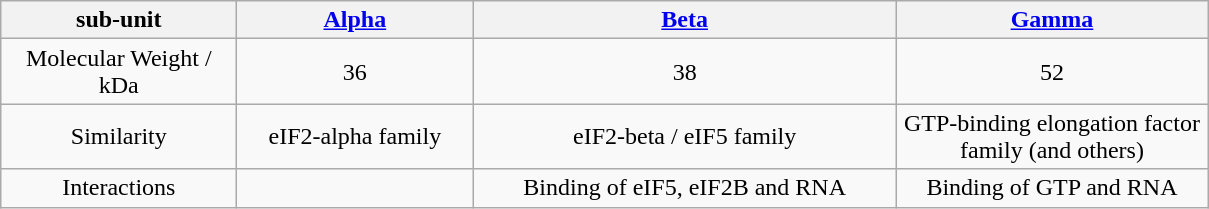<table class="wikitable" style="text-align:center">
<tr>
<th width="150">sub-unit</th>
<th width="150"><a href='#'>Alpha</a></th>
<th width="275"><a href='#'>Beta</a></th>
<th width="200"><a href='#'>Gamma</a></th>
</tr>
<tr>
<td>Molecular Weight / kDa</td>
<td>36</td>
<td>38</td>
<td>52</td>
</tr>
<tr>
<td>Similarity</td>
<td>eIF2-alpha family<br></td>
<td>eIF2-beta / eIF5 family<br></td>
<td>GTP-binding elongation factor family (and others)<br></td>
</tr>
<tr>
<td>Interactions</td>
<td></td>
<td>Binding of eIF5, eIF2B and RNA</td>
<td>Binding of GTP and RNA</td>
</tr>
</table>
